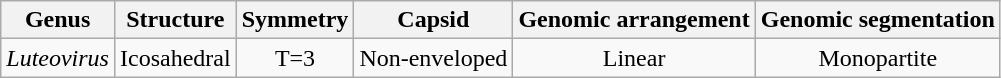<table class="wikitable sortable" style="text-align:center">
<tr>
<th>Genus</th>
<th>Structure</th>
<th>Symmetry</th>
<th>Capsid</th>
<th>Genomic arrangement</th>
<th>Genomic segmentation</th>
</tr>
<tr>
<td><em>Luteovirus</em></td>
<td>Icosahedral</td>
<td>T=3</td>
<td>Non-enveloped</td>
<td>Linear</td>
<td>Monopartite</td>
</tr>
</table>
